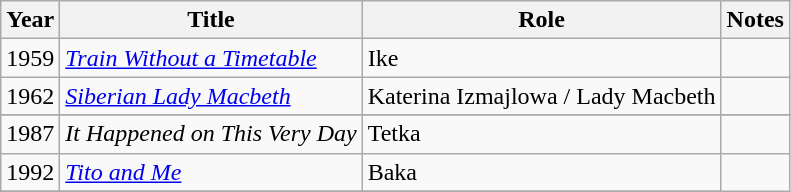<table class="wikitable sortable">
<tr>
<th>Year</th>
<th>Title</th>
<th>Role</th>
<th class="unsortable">Notes</th>
</tr>
<tr>
<td>1959</td>
<td><em><a href='#'>Train Without a Timetable</a></em></td>
<td>Ike</td>
<td></td>
</tr>
<tr>
<td>1962</td>
<td><em><a href='#'>Siberian Lady Macbeth</a></em></td>
<td>Katerina Izmajlowa / Lady Macbeth</td>
<td></td>
</tr>
<tr>
</tr>
<tr>
<td>1987</td>
<td><em>It Happened on This Very Day</em></td>
<td>Tetka</td>
<td></td>
</tr>
<tr>
<td>1992</td>
<td><em><a href='#'>Tito and Me</a></td>
<td>Baka</td>
</tr>
<tr>
</tr>
</table>
